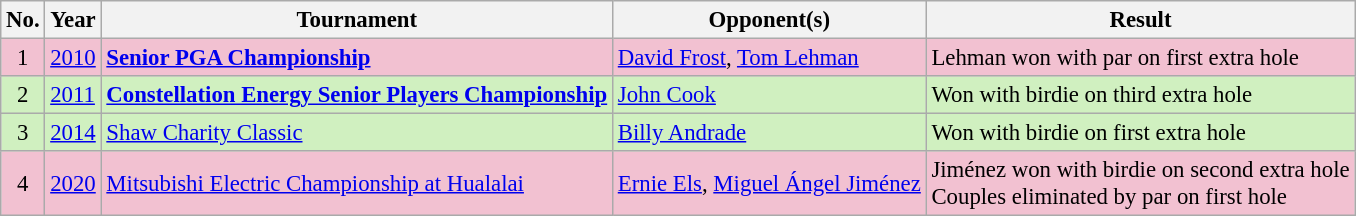<table class="wikitable" style="font-size:95%;">
<tr>
<th>No.</th>
<th>Year</th>
<th>Tournament</th>
<th>Opponent(s)</th>
<th>Result</th>
</tr>
<tr style="background:#F2C1D1;">
<td align=center>1</td>
<td><a href='#'>2010</a></td>
<td><strong><a href='#'>Senior PGA Championship</a></strong></td>
<td> <a href='#'>David Frost</a>,  <a href='#'>Tom Lehman</a></td>
<td>Lehman won with par on first extra hole</td>
</tr>
<tr style="background:#D0F0C0;">
<td align=center>2</td>
<td><a href='#'>2011</a></td>
<td><strong><a href='#'>Constellation Energy Senior Players Championship</a></strong></td>
<td> <a href='#'>John Cook</a></td>
<td>Won with birdie on third extra hole</td>
</tr>
<tr style="background:#D0F0C0;">
<td align=center>3</td>
<td><a href='#'>2014</a></td>
<td><a href='#'>Shaw Charity Classic</a></td>
<td> <a href='#'>Billy Andrade</a></td>
<td>Won with birdie on first extra hole</td>
</tr>
<tr style="background:#F2C1D1;">
<td align=center>4</td>
<td><a href='#'>2020</a></td>
<td><a href='#'>Mitsubishi Electric Championship at Hualalai</a></td>
<td> <a href='#'>Ernie Els</a>,  <a href='#'>Miguel Ángel Jiménez</a></td>
<td>Jiménez won with birdie on second extra hole<br>Couples eliminated by par on first hole</td>
</tr>
</table>
